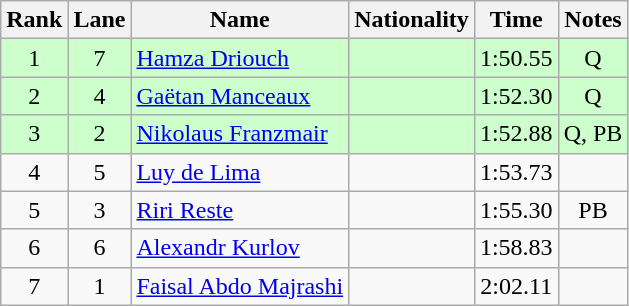<table class="wikitable sortable" style="text-align:center">
<tr>
<th>Rank</th>
<th>Lane</th>
<th>Name</th>
<th>Nationality</th>
<th>Time</th>
<th>Notes</th>
</tr>
<tr bgcolor=ccffcc>
<td align=center>1</td>
<td align=center>7</td>
<td align=left><a href='#'>Hamza Driouch</a></td>
<td align=left></td>
<td>1:50.55</td>
<td>Q</td>
</tr>
<tr bgcolor=ccffcc>
<td align=center>2</td>
<td align=center>4</td>
<td align=left><a href='#'>Gaëtan Manceaux</a></td>
<td align=left></td>
<td>1:52.30</td>
<td>Q</td>
</tr>
<tr bgcolor=ccffcc>
<td align=center>3</td>
<td align=center>2</td>
<td align=left><a href='#'>Nikolaus Franzmair</a></td>
<td align=left></td>
<td>1:52.88</td>
<td>Q, PB</td>
</tr>
<tr>
<td align=center>4</td>
<td align=center>5</td>
<td align=left><a href='#'>Luy de Lima</a></td>
<td align=left></td>
<td>1:53.73</td>
<td></td>
</tr>
<tr>
<td align=center>5</td>
<td align=center>3</td>
<td align=left><a href='#'>Riri Reste</a></td>
<td align=left></td>
<td>1:55.30</td>
<td>PB</td>
</tr>
<tr>
<td align=center>6</td>
<td align=center>6</td>
<td align=left><a href='#'>Alexandr Kurlov</a></td>
<td align=left></td>
<td>1:58.83</td>
<td></td>
</tr>
<tr>
<td align=center>7</td>
<td align=center>1</td>
<td align=left><a href='#'>Faisal Abdo Majrashi</a></td>
<td align=left></td>
<td>2:02.11</td>
<td></td>
</tr>
</table>
